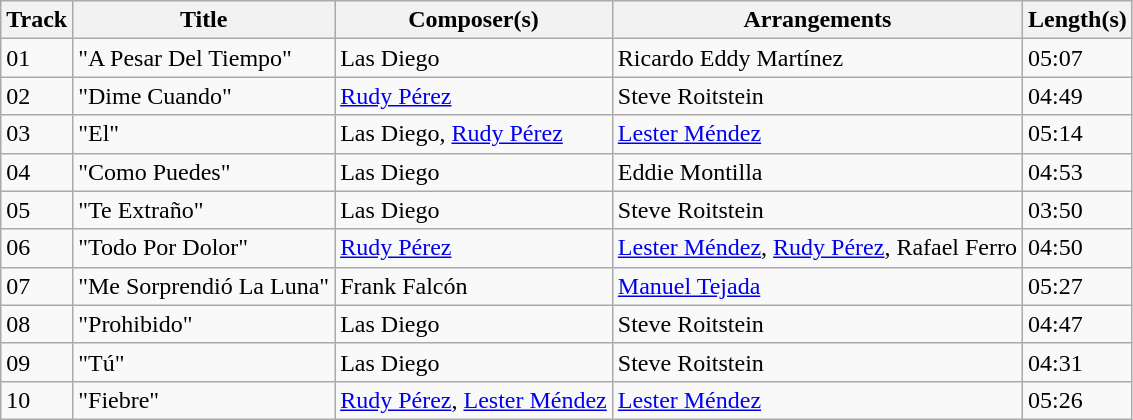<table class="wikitable">
<tr>
<th>Track</th>
<th>Title</th>
<th>Composer(s)</th>
<th>Arrangements</th>
<th>Length(s)</th>
</tr>
<tr>
<td>01</td>
<td>"A Pesar Del Tiempo"</td>
<td>Las Diego</td>
<td>Ricardo Eddy Martínez</td>
<td>05:07</td>
</tr>
<tr>
<td>02</td>
<td>"Dime Cuando"</td>
<td><a href='#'>Rudy Pérez</a></td>
<td>Steve Roitstein</td>
<td>04:49</td>
</tr>
<tr>
<td>03</td>
<td>"El"</td>
<td>Las Diego, <a href='#'>Rudy Pérez</a></td>
<td><a href='#'>Lester Méndez</a></td>
<td>05:14</td>
</tr>
<tr>
<td>04</td>
<td>"Como Puedes"</td>
<td>Las Diego</td>
<td>Eddie Montilla</td>
<td>04:53</td>
</tr>
<tr>
<td>05</td>
<td>"Te Extraño"</td>
<td>Las Diego</td>
<td>Steve Roitstein</td>
<td>03:50</td>
</tr>
<tr>
<td>06</td>
<td>"Todo Por Dolor"</td>
<td><a href='#'>Rudy Pérez</a></td>
<td><a href='#'>Lester Méndez</a>, <a href='#'>Rudy Pérez</a>, Rafael Ferro</td>
<td>04:50</td>
</tr>
<tr>
<td>07</td>
<td>"Me Sorprendió La Luna"</td>
<td>Frank Falcón</td>
<td><a href='#'>Manuel Tejada</a></td>
<td>05:27</td>
</tr>
<tr>
<td>08</td>
<td>"Prohibido"</td>
<td>Las Diego</td>
<td>Steve Roitstein</td>
<td>04:47</td>
</tr>
<tr>
<td>09</td>
<td>"Tú"</td>
<td>Las Diego</td>
<td>Steve Roitstein</td>
<td>04:31</td>
</tr>
<tr>
<td>10</td>
<td>"Fiebre"</td>
<td><a href='#'>Rudy Pérez</a>, <a href='#'>Lester Méndez</a></td>
<td><a href='#'>Lester Méndez</a></td>
<td>05:26</td>
</tr>
</table>
